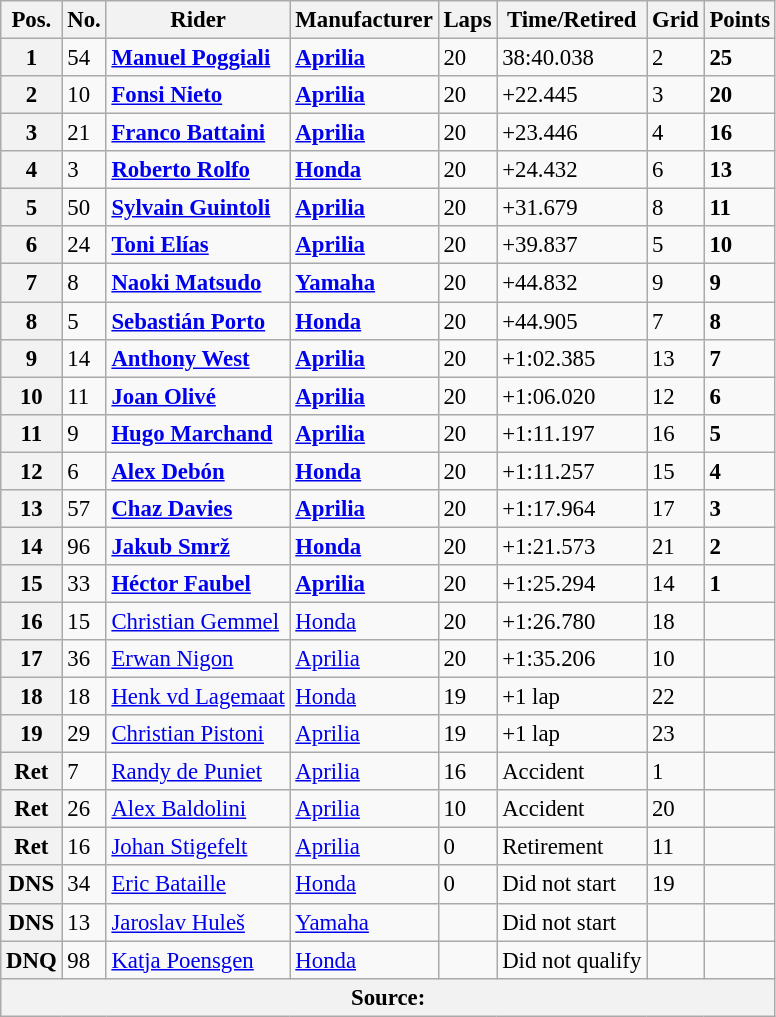<table class="wikitable" style="font-size: 95%;">
<tr>
<th>Pos.</th>
<th>No.</th>
<th>Rider</th>
<th>Manufacturer</th>
<th>Laps</th>
<th>Time/Retired</th>
<th>Grid</th>
<th>Points</th>
</tr>
<tr>
<th>1</th>
<td>54</td>
<td> <strong><a href='#'>Manuel Poggiali</a></strong></td>
<td><strong><a href='#'>Aprilia</a></strong></td>
<td>20</td>
<td>38:40.038</td>
<td>2</td>
<td><strong>25</strong></td>
</tr>
<tr>
<th>2</th>
<td>10</td>
<td> <strong><a href='#'>Fonsi Nieto</a></strong></td>
<td><strong><a href='#'>Aprilia</a></strong></td>
<td>20</td>
<td>+22.445</td>
<td>3</td>
<td><strong>20</strong></td>
</tr>
<tr>
<th>3</th>
<td>21</td>
<td> <strong><a href='#'>Franco Battaini</a></strong></td>
<td><strong><a href='#'>Aprilia</a></strong></td>
<td>20</td>
<td>+23.446</td>
<td>4</td>
<td><strong>16</strong></td>
</tr>
<tr>
<th>4</th>
<td>3</td>
<td> <strong><a href='#'>Roberto Rolfo</a></strong></td>
<td><strong><a href='#'>Honda</a></strong></td>
<td>20</td>
<td>+24.432</td>
<td>6</td>
<td><strong>13</strong></td>
</tr>
<tr>
<th>5</th>
<td>50</td>
<td> <strong><a href='#'>Sylvain Guintoli</a></strong></td>
<td><strong><a href='#'>Aprilia</a></strong></td>
<td>20</td>
<td>+31.679</td>
<td>8</td>
<td><strong>11</strong></td>
</tr>
<tr>
<th>6</th>
<td>24</td>
<td> <strong><a href='#'>Toni Elías</a></strong></td>
<td><strong><a href='#'>Aprilia</a></strong></td>
<td>20</td>
<td>+39.837</td>
<td>5</td>
<td><strong>10</strong></td>
</tr>
<tr>
<th>7</th>
<td>8</td>
<td> <strong><a href='#'>Naoki Matsudo</a></strong></td>
<td><strong><a href='#'>Yamaha</a></strong></td>
<td>20</td>
<td>+44.832</td>
<td>9</td>
<td><strong>9</strong></td>
</tr>
<tr>
<th>8</th>
<td>5</td>
<td> <strong><a href='#'>Sebastián Porto</a></strong></td>
<td><strong><a href='#'>Honda</a></strong></td>
<td>20</td>
<td>+44.905</td>
<td>7</td>
<td><strong>8</strong></td>
</tr>
<tr>
<th>9</th>
<td>14</td>
<td> <strong><a href='#'>Anthony West</a></strong></td>
<td><strong><a href='#'>Aprilia</a></strong></td>
<td>20</td>
<td>+1:02.385</td>
<td>13</td>
<td><strong>7</strong></td>
</tr>
<tr>
<th>10</th>
<td>11</td>
<td> <strong><a href='#'>Joan Olivé</a></strong></td>
<td><strong><a href='#'>Aprilia</a></strong></td>
<td>20</td>
<td>+1:06.020</td>
<td>12</td>
<td><strong>6</strong></td>
</tr>
<tr>
<th>11</th>
<td>9</td>
<td> <strong><a href='#'>Hugo Marchand</a></strong></td>
<td><strong><a href='#'>Aprilia</a></strong></td>
<td>20</td>
<td>+1:11.197</td>
<td>16</td>
<td><strong>5</strong></td>
</tr>
<tr>
<th>12</th>
<td>6</td>
<td> <strong><a href='#'>Alex Debón</a></strong></td>
<td><strong><a href='#'>Honda</a></strong></td>
<td>20</td>
<td>+1:11.257</td>
<td>15</td>
<td><strong>4</strong></td>
</tr>
<tr>
<th>13</th>
<td>57</td>
<td> <strong><a href='#'>Chaz Davies</a></strong></td>
<td><strong><a href='#'>Aprilia</a></strong></td>
<td>20</td>
<td>+1:17.964</td>
<td>17</td>
<td><strong>3</strong></td>
</tr>
<tr>
<th>14</th>
<td>96</td>
<td> <strong><a href='#'>Jakub Smrž</a></strong></td>
<td><strong><a href='#'>Honda</a></strong></td>
<td>20</td>
<td>+1:21.573</td>
<td>21</td>
<td><strong>2</strong></td>
</tr>
<tr>
<th>15</th>
<td>33</td>
<td> <strong><a href='#'>Héctor Faubel</a></strong></td>
<td><strong><a href='#'>Aprilia</a></strong></td>
<td>20</td>
<td>+1:25.294</td>
<td>14</td>
<td><strong>1</strong></td>
</tr>
<tr>
<th>16</th>
<td>15</td>
<td> <a href='#'>Christian Gemmel</a></td>
<td><a href='#'>Honda</a></td>
<td>20</td>
<td>+1:26.780</td>
<td>18</td>
<td></td>
</tr>
<tr>
<th>17</th>
<td>36</td>
<td> <a href='#'>Erwan Nigon</a></td>
<td><a href='#'>Aprilia</a></td>
<td>20</td>
<td>+1:35.206</td>
<td>10</td>
<td></td>
</tr>
<tr>
<th>18</th>
<td>18</td>
<td> <a href='#'>Henk vd Lagemaat</a></td>
<td><a href='#'>Honda</a></td>
<td>19</td>
<td>+1 lap</td>
<td>22</td>
<td></td>
</tr>
<tr>
<th>19</th>
<td>29</td>
<td> <a href='#'>Christian Pistoni</a></td>
<td><a href='#'>Aprilia</a></td>
<td>19</td>
<td>+1 lap</td>
<td>23</td>
<td></td>
</tr>
<tr>
<th>Ret</th>
<td>7</td>
<td> <a href='#'>Randy de Puniet</a></td>
<td><a href='#'>Aprilia</a></td>
<td>16</td>
<td>Accident</td>
<td>1</td>
<td></td>
</tr>
<tr>
<th>Ret</th>
<td>26</td>
<td> <a href='#'>Alex Baldolini</a></td>
<td><a href='#'>Aprilia</a></td>
<td>10</td>
<td>Accident</td>
<td>20</td>
<td></td>
</tr>
<tr>
<th>Ret</th>
<td>16</td>
<td> <a href='#'>Johan Stigefelt</a></td>
<td><a href='#'>Aprilia</a></td>
<td>0</td>
<td>Retirement</td>
<td>11</td>
<td></td>
</tr>
<tr>
<th>DNS</th>
<td>34</td>
<td> <a href='#'>Eric Bataille</a></td>
<td><a href='#'>Honda</a></td>
<td>0</td>
<td>Did not start</td>
<td>19</td>
<td></td>
</tr>
<tr>
<th>DNS</th>
<td>13</td>
<td> <a href='#'>Jaroslav Huleš</a></td>
<td><a href='#'>Yamaha</a></td>
<td></td>
<td>Did not start</td>
<td></td>
<td></td>
</tr>
<tr>
<th>DNQ</th>
<td>98</td>
<td> <a href='#'>Katja Poensgen</a></td>
<td><a href='#'>Honda</a></td>
<td></td>
<td>Did not qualify</td>
<td></td>
<td></td>
</tr>
<tr>
<th colspan=8>Source: </th>
</tr>
</table>
